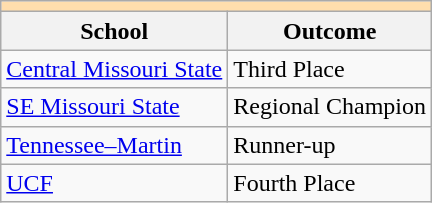<table class="wikitable" style="float:left; margin-right:1em;">
<tr>
<th colspan="3" style="background:#ffdead;"></th>
</tr>
<tr>
<th>School</th>
<th>Outcome</th>
</tr>
<tr>
<td><a href='#'>Central Missouri State</a></td>
<td>Third Place</td>
</tr>
<tr>
<td><a href='#'>SE Missouri State</a></td>
<td>Regional Champion</td>
</tr>
<tr>
<td><a href='#'>Tennessee–Martin</a></td>
<td>Runner-up</td>
</tr>
<tr>
<td><a href='#'>UCF</a></td>
<td>Fourth Place</td>
</tr>
</table>
